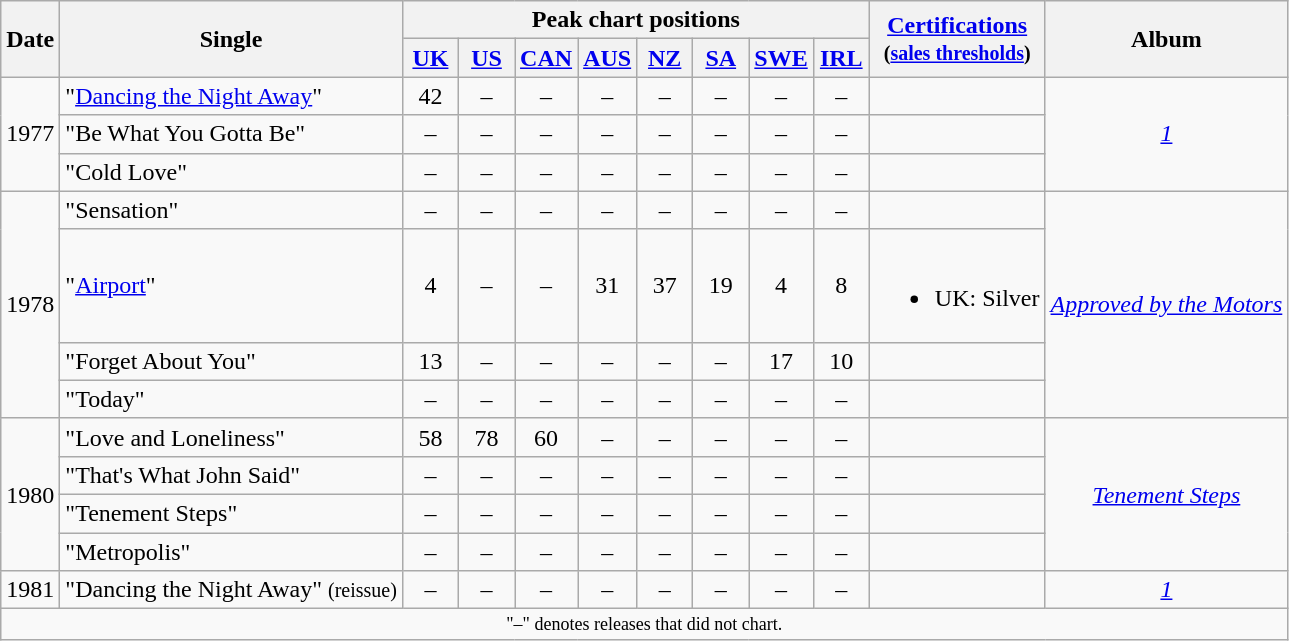<table class="wikitable" style="text-align:center;">
<tr>
<th scope="col" rowspan="2">Date</th>
<th scope="col" rowspan="2">Single</th>
<th scope="col" colspan="8">Peak chart positions</th>
<th scope="col" rowspan="2"><a href='#'>Certifications</a><br><small>(<a href='#'>sales thresholds</a>)</small></th>
<th scope="col" rowspan="2">Album</th>
</tr>
<tr>
<th width=30><a href='#'>UK</a><br></th>
<th width=30><a href='#'>US</a><br></th>
<th width=30><a href='#'>CAN</a><br></th>
<th width=30><a href='#'>AUS</a><br></th>
<th width=30><a href='#'>NZ</a><br></th>
<th width=30><a href='#'>SA</a><br></th>
<th width=30><a href='#'>SWE</a><br></th>
<th width=30><a href='#'>IRL</a><br></th>
</tr>
<tr>
<td align=left rowspan="3">1977</td>
<td align=left>"<a href='#'>Dancing the Night Away</a>"</td>
<td>42</td>
<td>–</td>
<td>–</td>
<td>–</td>
<td>–</td>
<td>–</td>
<td>–</td>
<td>–</td>
<td –></td>
<td rowspan="3"><em><a href='#'>1</a></em></td>
</tr>
<tr>
<td align=left>"Be What You Gotta Be"</td>
<td>–</td>
<td>–</td>
<td>–</td>
<td>–</td>
<td>–</td>
<td>–</td>
<td>–</td>
<td –>–</td>
<td></td>
</tr>
<tr>
<td align=left>"Cold Love"</td>
<td>–</td>
<td>–</td>
<td>–</td>
<td>–</td>
<td>–</td>
<td>–</td>
<td>–</td>
<td>–</td>
<td –></td>
</tr>
<tr>
<td align=left rowspan="4">1978</td>
<td align=left>"Sensation"</td>
<td>–</td>
<td>–</td>
<td>–</td>
<td>–</td>
<td>–</td>
<td>–</td>
<td>–</td>
<td>–</td>
<td –></td>
<td rowspan="4"><em><a href='#'>Approved by the Motors</a></em></td>
</tr>
<tr>
<td align=left>"<a href='#'>Airport</a>"</td>
<td>4</td>
<td>–</td>
<td>–</td>
<td>31</td>
<td>37</td>
<td>19</td>
<td>4</td>
<td>8</td>
<td><br><ul><li>UK: Silver</li></ul></td>
</tr>
<tr>
<td align=left>"Forget About You"</td>
<td>13</td>
<td>–</td>
<td>–</td>
<td>–</td>
<td>–</td>
<td>–</td>
<td>17</td>
<td>10</td>
<td></td>
</tr>
<tr>
<td align=left>"Today"</td>
<td>–</td>
<td>–</td>
<td>–</td>
<td>–</td>
<td>–</td>
<td>–</td>
<td>–</td>
<td>–</td>
<td></td>
</tr>
<tr>
<td align=left rowspan="4">1980</td>
<td align=left>"Love and Loneliness"</td>
<td>58</td>
<td>78</td>
<td>60</td>
<td>–</td>
<td>–</td>
<td>–</td>
<td>–</td>
<td>–</td>
<td –></td>
<td rowspan="4"><em><a href='#'>Tenement Steps</a></em></td>
</tr>
<tr>
<td align=left>"That's What John Said"</td>
<td>–</td>
<td>–</td>
<td>–</td>
<td>–</td>
<td>–</td>
<td>–</td>
<td>–</td>
<td>–</td>
<td></td>
</tr>
<tr>
<td align=left>"Tenement Steps"</td>
<td>–</td>
<td>–</td>
<td>–</td>
<td>–</td>
<td>–</td>
<td>–</td>
<td>–</td>
<td>–</td>
<td></td>
</tr>
<tr>
<td align=left>"Metropolis"</td>
<td>–</td>
<td>–</td>
<td>–</td>
<td>–</td>
<td>–</td>
<td>–</td>
<td>–</td>
<td>–</td>
<td></td>
</tr>
<tr>
<td align=left>1981</td>
<td align=left>"Dancing the Night Away" <small>(reissue)</small></td>
<td>–</td>
<td>–</td>
<td>–</td>
<td>–</td>
<td>–</td>
<td>–</td>
<td>–</td>
<td>–</td>
<td –></td>
<td><em><a href='#'>1</a></em></td>
</tr>
<tr>
<td colspan="17" style="text-align:center; font-size:9pt;">"–" denotes releases that did not chart.</td>
</tr>
</table>
